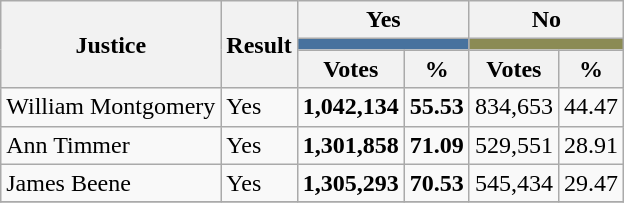<table class="wikitable">
<tr>
<th rowspan="3">Justice</th>
<th rowspan="3">Result</th>
<th colspan="2">Yes</th>
<th colspan="2">No</th>
</tr>
<tr>
<th colspan="2" style="background: #47729E;";></th>
<th colspan="2" style="background: #8B8B54;";></th>
</tr>
<tr>
<th>Votes</th>
<th>%</th>
<th>Votes</th>
<th>%</th>
</tr>
<tr>
<td>William Montgomery</td>
<td> Yes</td>
<td><strong>1,042,134</strong></td>
<td><strong>55.53</strong></td>
<td>834,653</td>
<td>44.47</td>
</tr>
<tr>
<td>Ann Timmer</td>
<td> Yes</td>
<td><strong>1,301,858</strong></td>
<td><strong>71.09</strong></td>
<td>529,551</td>
<td>28.91</td>
</tr>
<tr>
<td>James Beene</td>
<td> Yes</td>
<td><strong>1,305,293</strong></td>
<td><strong>70.53</strong></td>
<td>545,434</td>
<td>29.47</td>
</tr>
<tr>
</tr>
</table>
